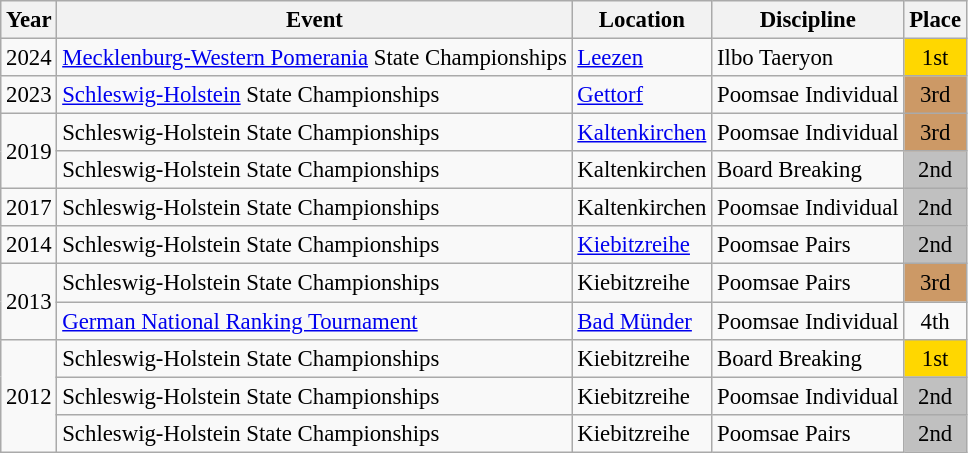<table class="wikitable" style="text-align:center; font-size:95%;">
<tr>
<th align="center">Year</th>
<th>Event</th>
<th>Location</th>
<th>Discipline</th>
<th>Place</th>
</tr>
<tr>
<td>2024</td>
<td align="left"><a href='#'>Mecklenburg-Western Pomerania</a> State Championships</td>
<td align="left"> <a href='#'>Leezen</a></td>
<td align="left">Ilbo Taeryon</td>
<td bgcolor="gold" align="center">1st</td>
</tr>
<tr>
<td>2023</td>
<td align="left"><a href='#'>Schleswig-Holstein</a> State Championships</td>
<td align="left"> <a href='#'>Gettorf</a></td>
<td align="left">Poomsae Individual</td>
<td bgcolor="cc9966" align="center">3rd</td>
</tr>
<tr>
<td rowspan="2">2019</td>
<td align="left">Schleswig-Holstein State Championships</td>
<td align="left"> <a href='#'>Kaltenkirchen</a></td>
<td align="left">Poomsae Individual</td>
<td bgcolor="cc9966" align="center">3rd</td>
</tr>
<tr>
<td align="left">Schleswig-Holstein State Championships</td>
<td align="left"> Kaltenkirchen</td>
<td align="left">Board Breaking</td>
<td bgcolor="silver" align="center">2nd</td>
</tr>
<tr>
<td>2017</td>
<td align="left">Schleswig-Holstein State Championships</td>
<td align="left"> Kaltenkirchen</td>
<td align="left">Poomsae Individual</td>
<td bgcolor="silver" align="center">2nd</td>
</tr>
<tr>
<td>2014</td>
<td align="left">Schleswig-Holstein State Championships</td>
<td align="left"> <a href='#'>Kiebitzreihe</a></td>
<td align="left">Poomsae Pairs</td>
<td bgcolor="silver" align="center">2nd</td>
</tr>
<tr>
<td rowspan="2">2013</td>
<td align="left">Schleswig-Holstein State Championships</td>
<td align="left"> Kiebitzreihe</td>
<td align="left">Poomsae Pairs</td>
<td bgcolor="cc9966" align="center">3rd</td>
</tr>
<tr>
<td align="left"><a href='#'>German National Ranking Tournament</a></td>
<td align="left"> <a href='#'>Bad Münder</a></td>
<td align="left">Poomsae Individual</td>
<td>4th</td>
</tr>
<tr>
<td rowspan="3">2012</td>
<td align="left">Schleswig-Holstein State Championships</td>
<td align="left"> Kiebitzreihe</td>
<td align="left">Board Breaking</td>
<td bgcolor="gold" align="center">1st</td>
</tr>
<tr>
<td align="left">Schleswig-Holstein State Championships</td>
<td align="left"> Kiebitzreihe</td>
<td align="left">Poomsae Individual</td>
<td bgcolor="silver" align="center">2nd</td>
</tr>
<tr>
<td align="left">Schleswig-Holstein State Championships</td>
<td align="left"> Kiebitzreihe</td>
<td align="left">Poomsae Pairs</td>
<td bgcolor="silver" align="center">2nd</td>
</tr>
</table>
